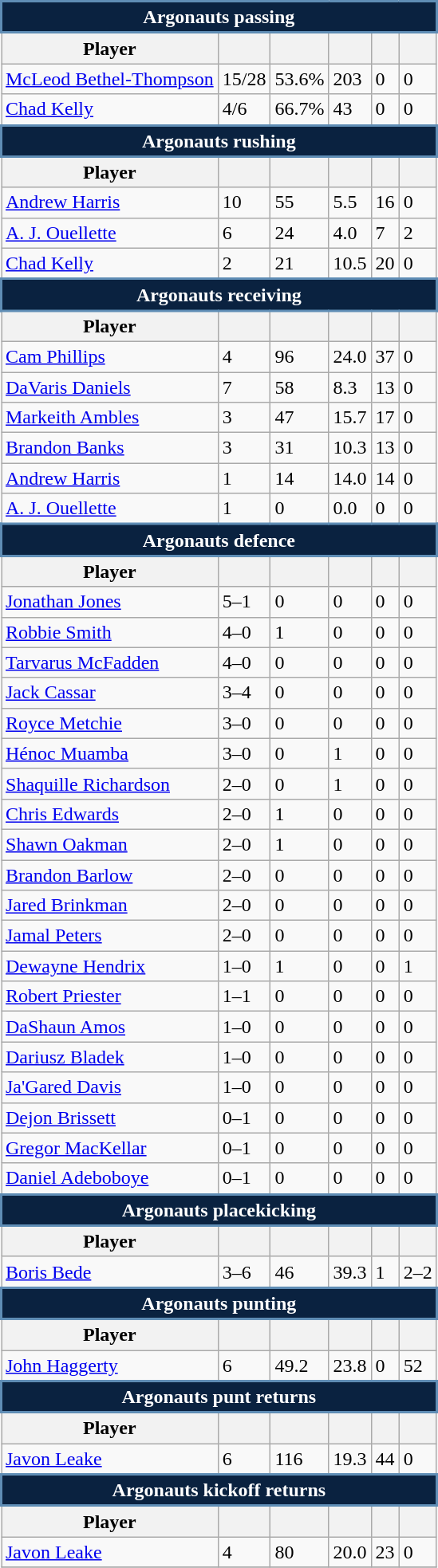<table class="wikitable">
<tr>
<th colspan="6" style="background:#0A2240;color:white;border:2px solid #5F8DB5;">Argonauts passing</th>
</tr>
<tr>
<th>Player</th>
<th></th>
<th></th>
<th></th>
<th></th>
<th></th>
</tr>
<tr>
<td> <a href='#'>McLeod Bethel-Thompson</a></td>
<td>15/28</td>
<td>53.6%</td>
<td>203</td>
<td>0</td>
<td>0</td>
</tr>
<tr>
<td> <a href='#'>Chad Kelly</a></td>
<td>4/6</td>
<td>66.7%</td>
<td>43</td>
<td>0</td>
<td>0</td>
</tr>
<tr>
<th colspan="6" style="background:#0A2240;color:white;border:2px solid #5F8DB5;">Argonauts rushing</th>
</tr>
<tr>
<th>Player</th>
<th></th>
<th></th>
<th></th>
<th></th>
<th></th>
</tr>
<tr>
<td> <a href='#'>Andrew Harris</a></td>
<td>10</td>
<td>55</td>
<td>5.5</td>
<td>16</td>
<td>0</td>
</tr>
<tr>
<td> <a href='#'>A. J. Ouellette</a></td>
<td>6</td>
<td>24</td>
<td>4.0</td>
<td>7</td>
<td>2</td>
</tr>
<tr>
<td> <a href='#'>Chad Kelly</a></td>
<td>2</td>
<td>21</td>
<td>10.5</td>
<td>20</td>
<td>0</td>
</tr>
<tr>
<th colspan="6" style="background:#0A2240;color:white;border:2px solid #5F8DB5;">Argonauts receiving</th>
</tr>
<tr>
<th>Player</th>
<th></th>
<th></th>
<th></th>
<th></th>
<th></th>
</tr>
<tr>
<td> <a href='#'>Cam Phillips</a></td>
<td>4</td>
<td>96</td>
<td>24.0</td>
<td>37</td>
<td>0</td>
</tr>
<tr>
<td> <a href='#'>DaVaris Daniels</a></td>
<td>7</td>
<td>58</td>
<td>8.3</td>
<td>13</td>
<td>0</td>
</tr>
<tr>
<td> <a href='#'>Markeith Ambles</a></td>
<td>3</td>
<td>47</td>
<td>15.7</td>
<td>17</td>
<td>0</td>
</tr>
<tr>
<td> <a href='#'>Brandon Banks</a></td>
<td>3</td>
<td>31</td>
<td>10.3</td>
<td>13</td>
<td>0</td>
</tr>
<tr>
<td> <a href='#'>Andrew Harris</a></td>
<td>1</td>
<td>14</td>
<td>14.0</td>
<td>14</td>
<td>0</td>
</tr>
<tr>
<td> <a href='#'>A. J. Ouellette</a></td>
<td>1</td>
<td>0</td>
<td>0.0</td>
<td>0</td>
<td>0</td>
</tr>
<tr>
<th colspan="6" style="background:#0A2240;color:white;border:2px solid #5F8DB5;">Argonauts defence</th>
</tr>
<tr>
<th>Player</th>
<th></th>
<th></th>
<th></th>
<th></th>
<th></th>
</tr>
<tr>
<td> <a href='#'>Jonathan Jones</a></td>
<td>5–1</td>
<td>0</td>
<td>0</td>
<td>0</td>
<td>0</td>
</tr>
<tr>
<td> <a href='#'>Robbie Smith</a></td>
<td>4–0</td>
<td>1</td>
<td>0</td>
<td>0</td>
<td>0</td>
</tr>
<tr>
<td> <a href='#'>Tarvarus McFadden</a></td>
<td>4–0</td>
<td>0</td>
<td>0</td>
<td>0</td>
<td>0</td>
</tr>
<tr>
<td> <a href='#'>Jack Cassar</a></td>
<td>3–4</td>
<td>0</td>
<td>0</td>
<td>0</td>
<td>0</td>
</tr>
<tr>
<td> <a href='#'>Royce Metchie</a></td>
<td>3–0</td>
<td>0</td>
<td>0</td>
<td>0</td>
<td>0</td>
</tr>
<tr>
<td> <a href='#'>Hénoc Muamba</a></td>
<td>3–0</td>
<td>0</td>
<td>1</td>
<td>0</td>
<td>0</td>
</tr>
<tr>
<td> <a href='#'>Shaquille Richardson</a></td>
<td>2–0</td>
<td>0</td>
<td>1</td>
<td>0</td>
<td>0</td>
</tr>
<tr>
<td> <a href='#'>Chris Edwards</a></td>
<td>2–0</td>
<td>1</td>
<td>0</td>
<td>0</td>
<td>0</td>
</tr>
<tr>
<td> <a href='#'>Shawn Oakman</a></td>
<td>2–0</td>
<td>1</td>
<td>0</td>
<td>0</td>
<td>0</td>
</tr>
<tr>
<td> <a href='#'>Brandon Barlow</a></td>
<td>2–0</td>
<td>0</td>
<td>0</td>
<td>0</td>
<td>0</td>
</tr>
<tr>
<td> <a href='#'>Jared Brinkman</a></td>
<td>2–0</td>
<td>0</td>
<td>0</td>
<td>0</td>
<td>0</td>
</tr>
<tr>
<td> <a href='#'>Jamal Peters</a></td>
<td>2–0</td>
<td>0</td>
<td>0</td>
<td>0</td>
<td>0</td>
</tr>
<tr>
<td> <a href='#'>Dewayne Hendrix</a></td>
<td>1–0</td>
<td>1</td>
<td>0</td>
<td>0</td>
<td>1</td>
</tr>
<tr>
<td> <a href='#'>Robert Priester</a></td>
<td>1–1</td>
<td>0</td>
<td>0</td>
<td>0</td>
<td>0</td>
</tr>
<tr>
<td> <a href='#'>DaShaun Amos</a></td>
<td>1–0</td>
<td>0</td>
<td>0</td>
<td>0</td>
<td>0</td>
</tr>
<tr>
<td> <a href='#'>Dariusz Bladek</a></td>
<td>1–0</td>
<td>0</td>
<td>0</td>
<td>0</td>
<td>0</td>
</tr>
<tr>
<td> <a href='#'>Ja'Gared Davis</a></td>
<td>1–0</td>
<td>0</td>
<td>0</td>
<td>0</td>
<td>0</td>
</tr>
<tr>
<td> <a href='#'>Dejon Brissett</a></td>
<td>0–1</td>
<td>0</td>
<td>0</td>
<td>0</td>
<td>0</td>
</tr>
<tr>
<td> <a href='#'>Gregor MacKellar</a></td>
<td>0–1</td>
<td>0</td>
<td>0</td>
<td>0</td>
<td>0</td>
</tr>
<tr>
<td> <a href='#'>Daniel Adeboboye</a></td>
<td>0–1</td>
<td>0</td>
<td>0</td>
<td>0</td>
<td>0</td>
</tr>
<tr>
<th colspan="6" style="background:#0A2240;color:white;border:2px solid #5F8DB5;">Argonauts placekicking</th>
</tr>
<tr>
<th>Player</th>
<th></th>
<th></th>
<th></th>
<th></th>
<th></th>
</tr>
<tr>
<td> <a href='#'>Boris Bede</a></td>
<td>3–6</td>
<td>46</td>
<td>39.3</td>
<td>1</td>
<td>2–2</td>
</tr>
<tr>
<th colspan="6" style="background:#0A2240;color:white;border:2px solid #5F8DB5;">Argonauts punting</th>
</tr>
<tr>
<th>Player</th>
<th></th>
<th></th>
<th></th>
<th></th>
<th></th>
</tr>
<tr>
<td> <a href='#'>John Haggerty</a></td>
<td>6</td>
<td>49.2</td>
<td>23.8</td>
<td>0</td>
<td>52</td>
</tr>
<tr>
<th colspan="6" style="background:#0A2240;color:white;border:2px solid #5F8DB5;">Argonauts punt returns</th>
</tr>
<tr>
<th>Player</th>
<th></th>
<th></th>
<th></th>
<th></th>
<th></th>
</tr>
<tr>
<td> <a href='#'>Javon Leake</a></td>
<td>6</td>
<td>116</td>
<td>19.3</td>
<td>44</td>
<td>0</td>
</tr>
<tr>
<th colspan="6" style="background:#0A2240;color:white;border:2px solid #5F8DB5;">Argonauts kickoff returns</th>
</tr>
<tr>
<th>Player</th>
<th></th>
<th></th>
<th></th>
<th></th>
<th></th>
</tr>
<tr>
<td> <a href='#'>Javon Leake</a></td>
<td>4</td>
<td>80</td>
<td>20.0</td>
<td>23</td>
<td>0</td>
</tr>
<tr>
</tr>
</table>
